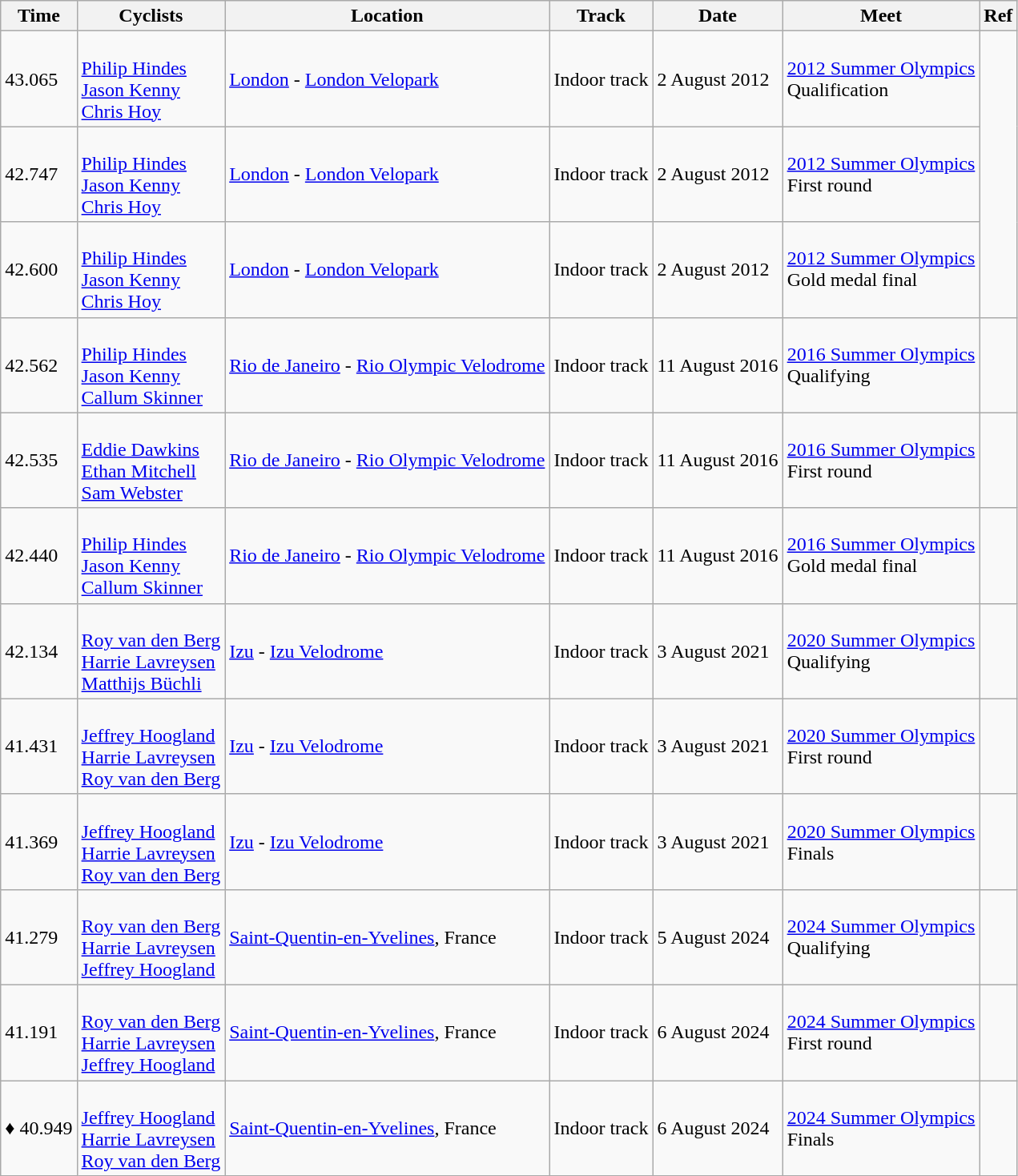<table class="wikitable">
<tr align="left">
<th>Time</th>
<th>Cyclists</th>
<th>Location</th>
<th>Track</th>
<th>Date</th>
<th>Meet</th>
<th>Ref</th>
</tr>
<tr>
<td>43.065</td>
<td><br><a href='#'>Philip Hindes</a><br><a href='#'>Jason Kenny</a><br><a href='#'>Chris Hoy</a></td>
<td><a href='#'>London</a>  - <a href='#'>London Velopark</a></td>
<td>Indoor track</td>
<td>2 August 2012</td>
<td><a href='#'>2012 Summer Olympics</a><br>Qualification</td>
</tr>
<tr>
<td>42.747</td>
<td><br><a href='#'>Philip Hindes</a><br><a href='#'>Jason Kenny</a><br><a href='#'>Chris Hoy</a></td>
<td><a href='#'>London</a>  - <a href='#'>London Velopark</a></td>
<td>Indoor track</td>
<td>2 August 2012</td>
<td><a href='#'>2012 Summer Olympics</a><br>First round</td>
</tr>
<tr>
<td>42.600</td>
<td><br><a href='#'>Philip Hindes</a><br><a href='#'>Jason Kenny</a><br><a href='#'>Chris Hoy</a></td>
<td><a href='#'>London</a>  - <a href='#'>London Velopark</a></td>
<td>Indoor track</td>
<td>2 August 2012</td>
<td><a href='#'>2012 Summer Olympics</a><br>Gold medal final</td>
</tr>
<tr>
<td>42.562</td>
<td><br><a href='#'>Philip Hindes</a><br><a href='#'>Jason Kenny</a><br><a href='#'>Callum Skinner</a></td>
<td><a href='#'>Rio de Janeiro</a>  - <a href='#'>Rio Olympic Velodrome</a></td>
<td>Indoor track</td>
<td>11 August 2016</td>
<td><a href='#'>2016 Summer Olympics</a><br>Qualifying</td>
<td></td>
</tr>
<tr>
<td>42.535</td>
<td><br><a href='#'>Eddie Dawkins</a><br><a href='#'>Ethan Mitchell</a><br><a href='#'>Sam Webster</a></td>
<td><a href='#'>Rio de Janeiro</a>  - <a href='#'>Rio Olympic Velodrome</a></td>
<td>Indoor track</td>
<td>11 August 2016</td>
<td><a href='#'>2016 Summer Olympics</a><br>First round</td>
<td></td>
</tr>
<tr>
<td>42.440</td>
<td><br><a href='#'>Philip Hindes</a><br><a href='#'>Jason Kenny</a><br><a href='#'>Callum Skinner</a></td>
<td><a href='#'>Rio de Janeiro</a>  - <a href='#'>Rio Olympic Velodrome</a></td>
<td>Indoor track</td>
<td>11 August 2016</td>
<td><a href='#'>2016 Summer Olympics</a><br>Gold medal final</td>
<td></td>
</tr>
<tr>
<td>42.134</td>
<td><br><a href='#'>Roy van den Berg</a><br><a href='#'>Harrie Lavreysen</a><br><a href='#'>Matthijs Büchli</a></td>
<td><a href='#'>Izu</a>  - <a href='#'>Izu Velodrome</a></td>
<td>Indoor track</td>
<td>3 August 2021</td>
<td><a href='#'>2020 Summer Olympics</a><br>Qualifying</td>
<td></td>
</tr>
<tr>
<td>41.431</td>
<td><br><a href='#'>Jeffrey Hoogland</a><br><a href='#'>Harrie Lavreysen</a><br><a href='#'>Roy van den Berg</a></td>
<td><a href='#'>Izu</a>  - <a href='#'>Izu Velodrome</a></td>
<td>Indoor track</td>
<td>3 August 2021</td>
<td><a href='#'>2020 Summer Olympics</a><br>First round</td>
<td></td>
</tr>
<tr>
<td>41.369</td>
<td><br><a href='#'>Jeffrey Hoogland</a><br><a href='#'>Harrie Lavreysen</a><br><a href='#'>Roy van den Berg</a></td>
<td><a href='#'>Izu</a>  - <a href='#'>Izu Velodrome</a></td>
<td>Indoor track</td>
<td>3 August 2021</td>
<td><a href='#'>2020 Summer Olympics</a><br>Finals</td>
<td></td>
</tr>
<tr>
<td>41.279</td>
<td><br><a href='#'>Roy van den Berg</a><br><a href='#'>Harrie Lavreysen</a><br><a href='#'>Jeffrey Hoogland</a></td>
<td> <a href='#'>Saint-Quentin-en-Yvelines</a>, France</td>
<td>Indoor track</td>
<td>5 August 2024</td>
<td><a href='#'>2024 Summer Olympics</a><br>Qualifying</td>
<td></td>
</tr>
<tr>
<td>41.191</td>
<td><br><a href='#'>Roy van den Berg</a><br><a href='#'>Harrie Lavreysen</a><br><a href='#'>Jeffrey Hoogland</a></td>
<td> <a href='#'>Saint-Quentin-en-Yvelines</a>, France</td>
<td>Indoor track</td>
<td>6 August 2024</td>
<td><a href='#'>2024 Summer Olympics</a><br>First round</td>
<td></td>
</tr>
<tr>
<td>♦ 40.949</td>
<td><br><a href='#'>Jeffrey Hoogland</a><br><a href='#'>Harrie Lavreysen</a><br><a href='#'>Roy van den Berg</a></td>
<td> <a href='#'>Saint-Quentin-en-Yvelines</a>, France</td>
<td>Indoor track</td>
<td>6 August 2024</td>
<td><a href='#'>2024 Summer Olympics</a><br>Finals</td>
<td></td>
</tr>
</table>
